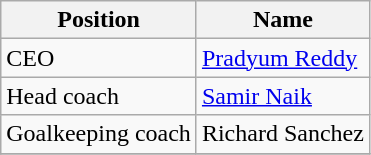<table class="wikitable">
<tr>
<th>Position</th>
<th>Name</th>
</tr>
<tr>
<td>CEO</td>
<td> <a href='#'>Pradyum Reddy</a></td>
</tr>
<tr>
<td>Head coach</td>
<td> <a href='#'>Samir Naik</a></td>
</tr>
<tr>
<td>Goalkeeping coach</td>
<td> Richard Sanchez</td>
</tr>
<tr>
</tr>
</table>
